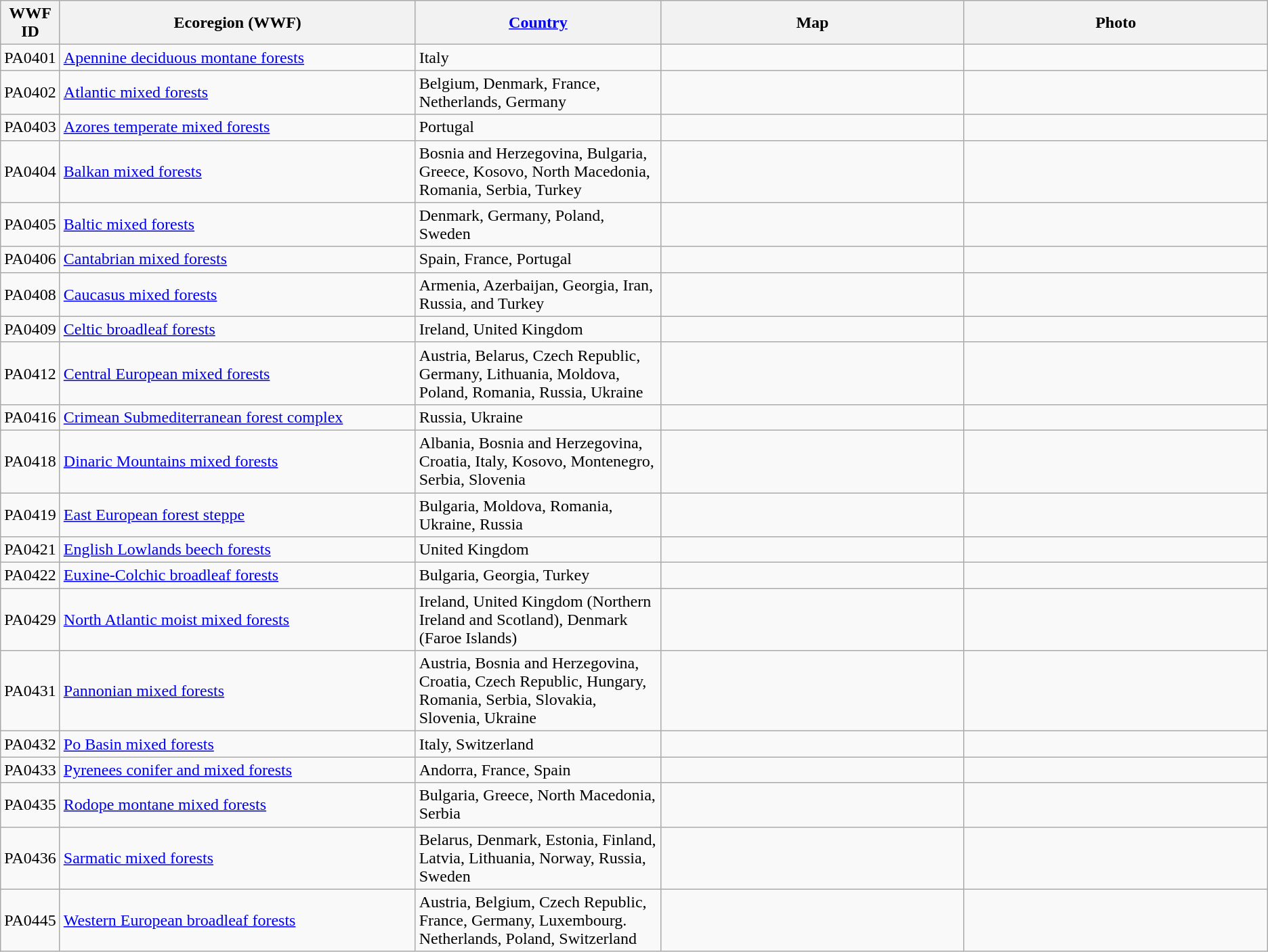<table class="sortable wikitable">
<tr>
<th width="1%">WWF ID</th>
<th width="29%">Ecoregion (WWF)</th>
<th width="20%"><a href='#'>Country</a></th>
<th width="25%">Map</th>
<th width="25%">Photo</th>
</tr>
<tr>
<td>PA0401</td>
<td><a href='#'>Apennine deciduous montane forests</a><br></td>
<td>Italy</td>
<td></td>
<td></td>
</tr>
<tr>
<td>PA0402</td>
<td><a href='#'>Atlantic mixed forests</a></td>
<td>Belgium, Denmark, France, Netherlands, Germany</td>
<td></td>
<td></td>
</tr>
<tr>
<td>PA0403</td>
<td><a href='#'>Azores temperate mixed forests</a></td>
<td>Portugal</td>
<td></td>
<td></td>
</tr>
<tr>
<td>PA0404</td>
<td><a href='#'>Balkan mixed forests</a></td>
<td>Bosnia and Herzegovina, Bulgaria, Greece, Kosovo, North Macedonia, Romania, Serbia, Turkey</td>
<td></td>
<td></td>
</tr>
<tr>
<td>PA0405</td>
<td><a href='#'>Baltic mixed forests</a></td>
<td>Denmark, Germany, Poland, Sweden</td>
<td></td>
<td></td>
</tr>
<tr>
<td>PA0406</td>
<td><a href='#'>Cantabrian mixed forests</a></td>
<td>Spain, France, Portugal</td>
<td></td>
<td></td>
</tr>
<tr>
<td>PA0408</td>
<td><a href='#'>Caucasus mixed forests</a><br></td>
<td>Armenia, Azerbaijan, Georgia, Iran, Russia, and Turkey</td>
<td></td>
<td></td>
</tr>
<tr>
<td>PA0409</td>
<td><a href='#'>Celtic broadleaf forests</a></td>
<td>Ireland, United Kingdom</td>
<td></td>
<td></td>
</tr>
<tr>
<td>PA0412</td>
<td><a href='#'>Central European mixed forests</a></td>
<td>Austria, Belarus, Czech Republic, Germany, Lithuania, Moldova, Poland, Romania, Russia, Ukraine</td>
<td></td>
<td></td>
</tr>
<tr>
<td>PA0416</td>
<td><a href='#'>Crimean Submediterranean forest complex</a></td>
<td>Russia, Ukraine</td>
<td></td>
<td></td>
</tr>
<tr>
<td>PA0418</td>
<td><a href='#'>Dinaric Mountains mixed forests</a></td>
<td>Albania, Bosnia and Herzegovina, Croatia, Italy, Kosovo, Montenegro, Serbia, Slovenia</td>
<td></td>
<td></td>
</tr>
<tr>
<td>PA0419</td>
<td><a href='#'>East European forest steppe</a></td>
<td>Bulgaria, Moldova, Romania, Ukraine, Russia</td>
<td></td>
<td></td>
</tr>
<tr>
<td>PA0421</td>
<td><a href='#'>English Lowlands beech forests</a></td>
<td>United Kingdom</td>
<td></td>
<td></td>
</tr>
<tr>
<td>PA0422</td>
<td><a href='#'>Euxine-Colchic broadleaf forests</a></td>
<td>Bulgaria, Georgia, Turkey</td>
<td></td>
<td></td>
</tr>
<tr>
<td>PA0429</td>
<td><a href='#'>North Atlantic moist mixed forests</a></td>
<td>Ireland, United Kingdom (Northern Ireland and Scotland), Denmark (Faroe Islands)</td>
<td></td>
<td></td>
</tr>
<tr>
<td>PA0431</td>
<td><a href='#'>Pannonian mixed forests</a></td>
<td>Austria, Bosnia and Herzegovina, Croatia, Czech Republic, Hungary, Romania, Serbia, Slovakia, Slovenia, Ukraine</td>
<td></td>
<td></td>
</tr>
<tr>
<td>PA0432</td>
<td><a href='#'>Po Basin mixed forests</a></td>
<td>Italy, Switzerland</td>
<td></td>
<td></td>
</tr>
<tr>
<td>PA0433</td>
<td><a href='#'>Pyrenees conifer and mixed forests</a></td>
<td>Andorra, France, Spain</td>
<td></td>
<td></td>
</tr>
<tr>
<td>PA0435</td>
<td><a href='#'>Rodope montane mixed forests</a></td>
<td>Bulgaria, Greece, North Macedonia, Serbia</td>
<td></td>
<td></td>
</tr>
<tr>
<td>PA0436</td>
<td><a href='#'>Sarmatic mixed forests</a></td>
<td>Belarus, Denmark, Estonia, Finland, Latvia, Lithuania, Norway, Russia, Sweden</td>
<td></td>
<td></td>
</tr>
<tr>
<td>PA0445</td>
<td><a href='#'>Western European broadleaf forests</a></td>
<td>Austria, Belgium, Czech Republic, France, Germany, Luxembourg. Netherlands, Poland, Switzerland</td>
<td></td>
<td></td>
</tr>
</table>
